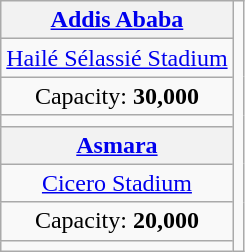<table class=wikitable style="text-align:center">
<tr>
<th><a href='#'>Addis Ababa</a></th>
<td rowspan="8"><br>

</td>
</tr>
<tr>
<td><a href='#'>Hailé Sélassié Stadium</a></td>
</tr>
<tr>
<td>Capacity: <strong>30,000</strong></td>
</tr>
<tr>
<td></td>
</tr>
<tr>
<th><a href='#'>Asmara</a></th>
</tr>
<tr>
<td><a href='#'>Cicero Stadium</a></td>
</tr>
<tr>
<td>Capacity: <strong>20,000</strong></td>
</tr>
<tr>
<td></td>
</tr>
</table>
